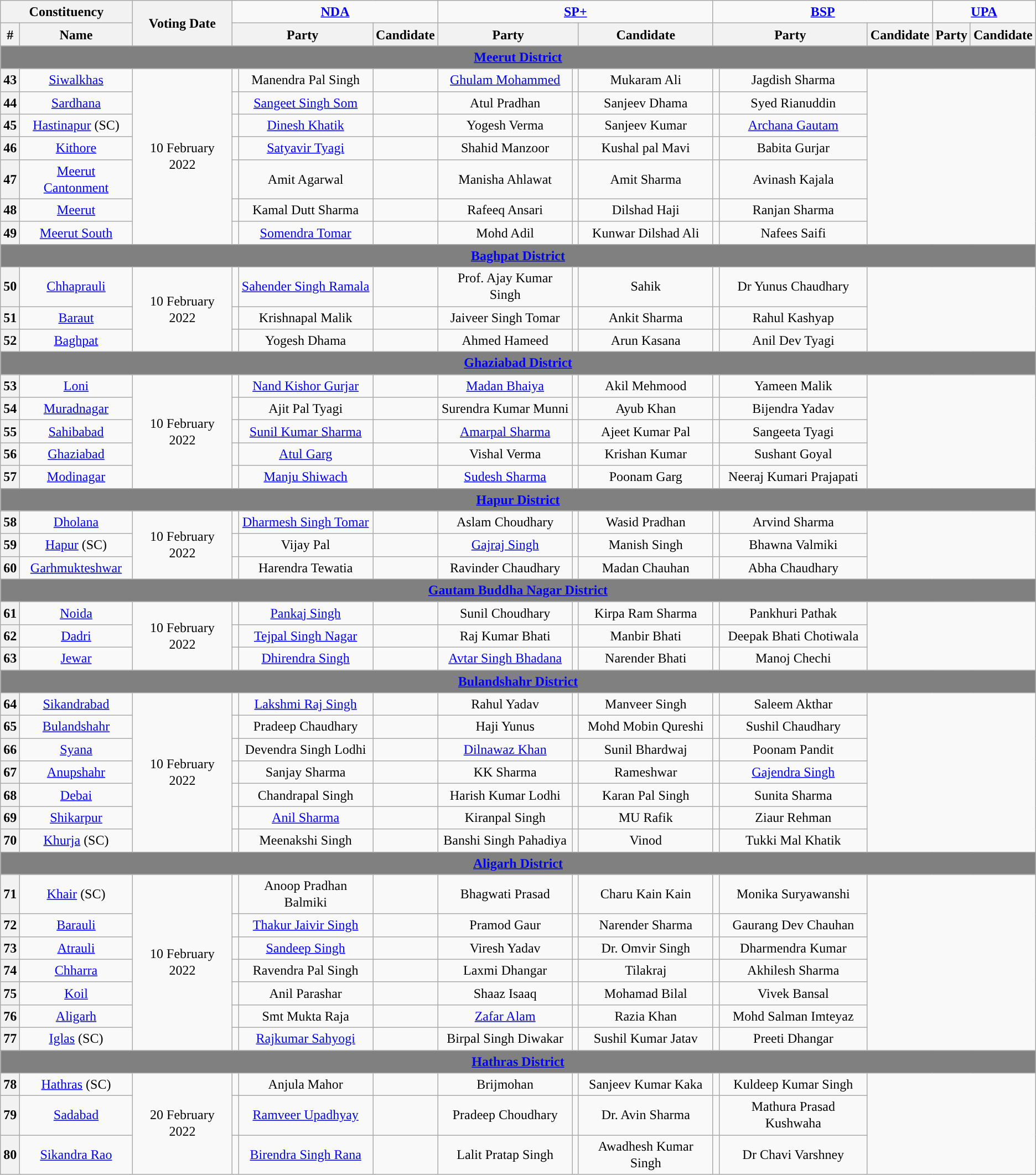<table class="wikitable sortable mw-collapsible" style="line-height:20px;text-align:center;">
<tr>
<th colspan="2">Constituency</th>
<th rowspan="2">Voting Date</th>
<td colspan="3"><a href='#'><span><strong>NDA</strong></span></a></td>
<td colspan="3"><a href='#'><span><strong>SP+</strong></span></a></td>
<td colspan="3"><a href='#'><span><strong>BSP</strong></span></a></td>
<td colspan="3"><a href='#'><span><strong>UPA</strong></span></a></td>
</tr>
<tr>
<th>#</th>
<th>Name</th>
<th colspan="2">Party</th>
<th>Candidate</th>
<th colspan="2">Party</th>
<th>Candidate</th>
<th colspan="2">Party</th>
<th>Candidate</th>
<th colspan="2">Party</th>
<th>Candidate</th>
</tr>
<tr>
<td colspan="15" align="center" bgcolor="grey"><a href='#'><span><strong>Meerut District</strong></span></a></td>
</tr>
<tr>
<th>43</th>
<td><a href='#'>Siwalkhas</a></td>
<td rowspan="7">10 February 2022</td>
<td></td>
<td>Manendra Pal Singh</td>
<td></td>
<td><a href='#'>Ghulam Mohammed</a></td>
<td></td>
<td>Mukaram Ali</td>
<td></td>
<td>Jagdish Sharma</td>
</tr>
<tr>
<th>44</th>
<td><a href='#'>Sardhana</a></td>
<td></td>
<td><a href='#'>Sangeet Singh Som</a></td>
<td></td>
<td>Atul Pradhan</td>
<td></td>
<td>Sanjeev Dhama</td>
<td></td>
<td>Syed Rianuddin</td>
</tr>
<tr>
<th>45</th>
<td><a href='#'>Hastinapur</a> (SC)</td>
<td></td>
<td><a href='#'>Dinesh Khatik</a></td>
<td></td>
<td>Yogesh Verma</td>
<td></td>
<td>Sanjeev Kumar</td>
<td></td>
<td><a href='#'>Archana Gautam</a></td>
</tr>
<tr>
<th>46</th>
<td><a href='#'>Kithore</a></td>
<td></td>
<td><a href='#'>Satyavir Tyagi</a></td>
<td></td>
<td>Shahid Manzoor</td>
<td></td>
<td>Kushal pal Mavi</td>
<td></td>
<td>Babita Gurjar</td>
</tr>
<tr>
<th>47</th>
<td><a href='#'>Meerut Cantonment</a></td>
<td></td>
<td>Amit Agarwal</td>
<td></td>
<td>Manisha Ahlawat</td>
<td></td>
<td>Amit Sharma</td>
<td></td>
<td>Avinash Kajala</td>
</tr>
<tr>
<th>48</th>
<td><a href='#'>Meerut</a></td>
<td></td>
<td>Kamal Dutt Sharma</td>
<td></td>
<td>Rafeeq Ansari</td>
<td></td>
<td>Dilshad Haji</td>
<td></td>
<td>Ranjan Sharma</td>
</tr>
<tr>
<th>49</th>
<td><a href='#'>Meerut South</a></td>
<td></td>
<td><a href='#'>Somendra Tomar</a></td>
<td></td>
<td>Mohd Adil</td>
<td></td>
<td>Kunwar Dilshad Ali</td>
<td></td>
<td>Nafees Saifi</td>
</tr>
<tr>
<td colspan="15" align="center" bgcolor="grey"><a href='#'><span><strong>Baghpat District</strong></span></a></td>
</tr>
<tr>
<th>50</th>
<td><a href='#'>Chhaprauli</a></td>
<td rowspan="3">10 February 2022</td>
<td></td>
<td><a href='#'>Sahender Singh Ramala</a></td>
<td></td>
<td>Prof. Ajay Kumar Singh</td>
<td></td>
<td>Sahik</td>
<td></td>
<td>Dr Yunus Chaudhary</td>
</tr>
<tr>
<th>51</th>
<td><a href='#'>Baraut</a></td>
<td></td>
<td>Krishnapal Malik</td>
<td></td>
<td>Jaiveer Singh Tomar</td>
<td></td>
<td>Ankit Sharma</td>
<td></td>
<td>Rahul Kashyap</td>
</tr>
<tr>
<th>52</th>
<td><a href='#'>Baghpat</a></td>
<td></td>
<td>Yogesh Dhama</td>
<td></td>
<td>Ahmed Hameed</td>
<td></td>
<td>Arun Kasana</td>
<td></td>
<td>Anil Dev Tyagi</td>
</tr>
<tr>
<td colspan="15" align="center" bgcolor="grey"><a href='#'><span><strong>Ghaziabad District</strong></span></a></td>
</tr>
<tr>
<th>53</th>
<td><a href='#'>Loni</a></td>
<td rowspan="5">10 February 2022</td>
<td></td>
<td><a href='#'>Nand Kishor Gurjar</a></td>
<td></td>
<td><a href='#'>Madan Bhaiya</a></td>
<td></td>
<td>Akil Mehmood</td>
<td></td>
<td>Yameen Malik</td>
</tr>
<tr>
<th>54</th>
<td><a href='#'>Muradnagar</a></td>
<td></td>
<td>Ajit Pal Tyagi</td>
<td></td>
<td>Surendra Kumar Munni</td>
<td></td>
<td>Ayub Khan</td>
<td></td>
<td>Bijendra Yadav</td>
</tr>
<tr>
<th>55</th>
<td><a href='#'>Sahibabad</a></td>
<td></td>
<td><a href='#'>Sunil Kumar Sharma</a></td>
<td></td>
<td><a href='#'>Amarpal Sharma</a></td>
<td></td>
<td>Ajeet Kumar Pal</td>
<td></td>
<td>Sangeeta Tyagi</td>
</tr>
<tr>
<th>56</th>
<td><a href='#'>Ghaziabad</a></td>
<td></td>
<td><a href='#'>Atul Garg</a></td>
<td></td>
<td>Vishal Verma</td>
<td></td>
<td>Krishan Kumar</td>
<td></td>
<td>Sushant Goyal</td>
</tr>
<tr>
<th>57</th>
<td><a href='#'>Modinagar</a></td>
<td></td>
<td><a href='#'>Manju Shiwach</a></td>
<td></td>
<td><a href='#'>Sudesh Sharma</a></td>
<td></td>
<td>Poonam Garg</td>
<td></td>
<td>Neeraj Kumari Prajapati</td>
</tr>
<tr>
<td colspan="15" align="center" bgcolor="grey"><a href='#'><span><strong>Hapur District</strong></span></a></td>
</tr>
<tr>
<th>58</th>
<td><a href='#'>Dholana</a></td>
<td rowspan="3">10 February 2022</td>
<td></td>
<td><a href='#'>Dharmesh Singh Tomar</a></td>
<td></td>
<td>Aslam Choudhary</td>
<td></td>
<td>Wasid Pradhan</td>
<td></td>
<td>Arvind Sharma</td>
</tr>
<tr>
<th>59</th>
<td><a href='#'>Hapur</a> (SC)</td>
<td></td>
<td>Vijay Pal</td>
<td></td>
<td><a href='#'>Gajraj Singh</a></td>
<td></td>
<td>Manish Singh</td>
<td></td>
<td>Bhawna Valmiki</td>
</tr>
<tr>
<th>60</th>
<td><a href='#'>Garhmukteshwar</a></td>
<td></td>
<td>Harendra Tewatia</td>
<td></td>
<td>Ravinder Chaudhary</td>
<td></td>
<td>Madan Chauhan</td>
<td></td>
<td>Abha Chaudhary</td>
</tr>
<tr>
<td colspan="15" align="center" bgcolor="grey"><a href='#'><span><strong>Gautam Buddha Nagar District</strong></span></a></td>
</tr>
<tr>
<th>61</th>
<td><a href='#'>Noida</a></td>
<td rowspan="3">10 February 2022</td>
<td></td>
<td><a href='#'>Pankaj Singh</a></td>
<td></td>
<td>Sunil Choudhary</td>
<td></td>
<td>Kirpa Ram Sharma</td>
<td></td>
<td>Pankhuri Pathak</td>
</tr>
<tr>
<th>62</th>
<td><a href='#'>Dadri</a></td>
<td></td>
<td><a href='#'>Tejpal Singh Nagar</a></td>
<td></td>
<td>Raj Kumar Bhati</td>
<td></td>
<td>Manbir Bhati</td>
<td></td>
<td>Deepak Bhati Chotiwala</td>
</tr>
<tr>
<th>63</th>
<td><a href='#'>Jewar</a></td>
<td></td>
<td><a href='#'>Dhirendra Singh</a></td>
<td></td>
<td><a href='#'>Avtar Singh Bhadana</a></td>
<td></td>
<td>Narender Bhati</td>
<td></td>
<td>Manoj Chechi</td>
</tr>
<tr>
<td colspan="15" align="center" bgcolor="grey"><a href='#'><span><strong>Bulandshahr District</strong></span></a></td>
</tr>
<tr>
<th>64</th>
<td><a href='#'>Sikandrabad</a></td>
<td rowspan="7">10 February 2022</td>
<td></td>
<td><a href='#'>Lakshmi Raj Singh</a></td>
<td></td>
<td>Rahul Yadav</td>
<td></td>
<td>Manveer Singh</td>
<td></td>
<td>Saleem Akthar</td>
</tr>
<tr>
<th>65</th>
<td><a href='#'>Bulandshahr</a></td>
<td></td>
<td>Pradeep Chaudhary</td>
<td></td>
<td>Haji Yunus</td>
<td></td>
<td>Mohd Mobin Qureshi</td>
<td></td>
<td>Sushil Chaudhary</td>
</tr>
<tr>
<th>66</th>
<td><a href='#'>Syana</a></td>
<td></td>
<td>Devendra Singh Lodhi</td>
<td></td>
<td><a href='#'>Dilnawaz Khan</a></td>
<td></td>
<td>Sunil Bhardwaj</td>
<td></td>
<td>Poonam Pandit</td>
</tr>
<tr>
<th>67</th>
<td><a href='#'>Anupshahr</a></td>
<td></td>
<td>Sanjay Sharma</td>
<td></td>
<td>KK Sharma</td>
<td></td>
<td>Rameshwar</td>
<td></td>
<td><a href='#'>Gajendra Singh</a></td>
</tr>
<tr>
<th>68</th>
<td><a href='#'>Debai</a></td>
<td></td>
<td>Chandrapal Singh</td>
<td></td>
<td>Harish Kumar Lodhi</td>
<td></td>
<td>Karan Pal Singh</td>
<td></td>
<td>Sunita Sharma</td>
</tr>
<tr>
<th>69</th>
<td><a href='#'>Shikarpur</a></td>
<td></td>
<td><a href='#'>Anil Sharma</a></td>
<td></td>
<td>Kiranpal Singh</td>
<td></td>
<td>MU Rafik</td>
<td></td>
<td>Ziaur Rehman</td>
</tr>
<tr>
<th>70</th>
<td><a href='#'>Khurja</a> (SC)</td>
<td></td>
<td>Meenakshi Singh</td>
<td></td>
<td>Banshi Singh Pahadiya</td>
<td></td>
<td>Vinod</td>
<td></td>
<td>Tukki Mal Khatik</td>
</tr>
<tr>
<td colspan="15" align="center" bgcolor="grey"><a href='#'><span><strong>Aligarh District</strong></span></a></td>
</tr>
<tr>
<th>71</th>
<td><a href='#'>Khair</a> (SC)</td>
<td rowspan="7">10 February 2022</td>
<td></td>
<td>Anoop Pradhan Balmiki</td>
<td></td>
<td>Bhagwati Prasad</td>
<td></td>
<td>Charu Kain Kain</td>
<td></td>
<td>Monika Suryawanshi</td>
</tr>
<tr>
<th>72</th>
<td><a href='#'>Barauli</a></td>
<td></td>
<td><a href='#'>Thakur Jaivir Singh</a></td>
<td></td>
<td>Pramod Gaur</td>
<td></td>
<td>Narender Sharma</td>
<td></td>
<td>Gaurang Dev Chauhan</td>
</tr>
<tr>
<th>73</th>
<td><a href='#'>Atrauli</a></td>
<td></td>
<td><a href='#'>Sandeep Singh</a></td>
<td></td>
<td>Viresh Yadav</td>
<td></td>
<td>Dr. Omvir Singh</td>
<td></td>
<td>Dharmendra Kumar</td>
</tr>
<tr>
<th>74</th>
<td><a href='#'>Chharra</a></td>
<td></td>
<td>Ravendra Pal Singh</td>
<td></td>
<td>Laxmi  Dhangar</td>
<td></td>
<td>Tilakraj</td>
<td></td>
<td>Akhilesh Sharma</td>
</tr>
<tr>
<th>75</th>
<td><a href='#'>Koil</a></td>
<td></td>
<td>Anil Parashar</td>
<td></td>
<td>Shaaz Isaaq</td>
<td></td>
<td>Mohamad Bilal</td>
<td></td>
<td>Vivek Bansal</td>
</tr>
<tr>
<th>76</th>
<td><a href='#'>Aligarh</a></td>
<td></td>
<td>Smt Mukta Raja</td>
<td></td>
<td><a href='#'>Zafar Alam</a></td>
<td></td>
<td>Razia Khan</td>
<td></td>
<td>Mohd Salman Imteyaz</td>
</tr>
<tr>
<th>77</th>
<td><a href='#'>Iglas</a> (SC)</td>
<td></td>
<td><a href='#'>Rajkumar Sahyogi</a></td>
<td></td>
<td>Birpal Singh Diwakar</td>
<td></td>
<td>Sushil Kumar Jatav</td>
<td></td>
<td>Preeti Dhangar</td>
</tr>
<tr>
<td colspan="15" align="center" bgcolor="grey"><a href='#'><span><strong>Hathras District</strong></span></a></td>
</tr>
<tr>
<th>78</th>
<td><a href='#'>Hathras</a> (SC)</td>
<td rowspan="3">20 February 2022</td>
<td></td>
<td>Anjula Mahor</td>
<td></td>
<td>Brijmohan</td>
<td></td>
<td>Sanjeev Kumar Kaka</td>
<td></td>
<td>Kuldeep Kumar Singh</td>
</tr>
<tr>
<th>79</th>
<td><a href='#'>Sadabad</a></td>
<td></td>
<td><a href='#'>Ramveer Upadhyay</a></td>
<td></td>
<td>Pradeep Choudhary</td>
<td></td>
<td>Dr. Avin Sharma</td>
<td></td>
<td>Mathura Prasad Kushwaha</td>
</tr>
<tr>
<th>80</th>
<td><a href='#'>Sikandra Rao</a></td>
<td></td>
<td><a href='#'>Birendra Singh Rana</a></td>
<td></td>
<td>Lalit Pratap Singh</td>
<td></td>
<td>Awadhesh Kumar Singh</td>
<td></td>
<td>Dr Chavi Varshney</td>
</tr>
</table>
